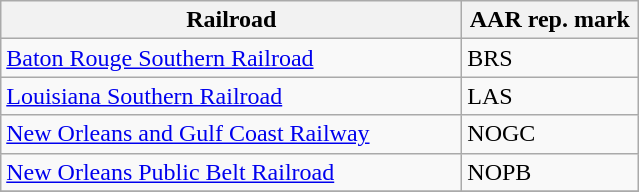<table class="wikitable" border="1">
<tr>
<th width="300px">Railroad</th>
<th width="110px">AAR rep. mark</th>
</tr>
<tr>
<td><a href='#'>Baton Rouge Southern Railroad</a></td>
<td>BRS</td>
</tr>
<tr>
<td><a href='#'>Louisiana Southern Railroad</a></td>
<td>LAS</td>
</tr>
<tr>
<td><a href='#'>New Orleans and Gulf Coast Railway</a></td>
<td>NOGC</td>
</tr>
<tr>
<td><a href='#'>New Orleans Public Belt Railroad</a></td>
<td>NOPB</td>
</tr>
<tr>
</tr>
</table>
